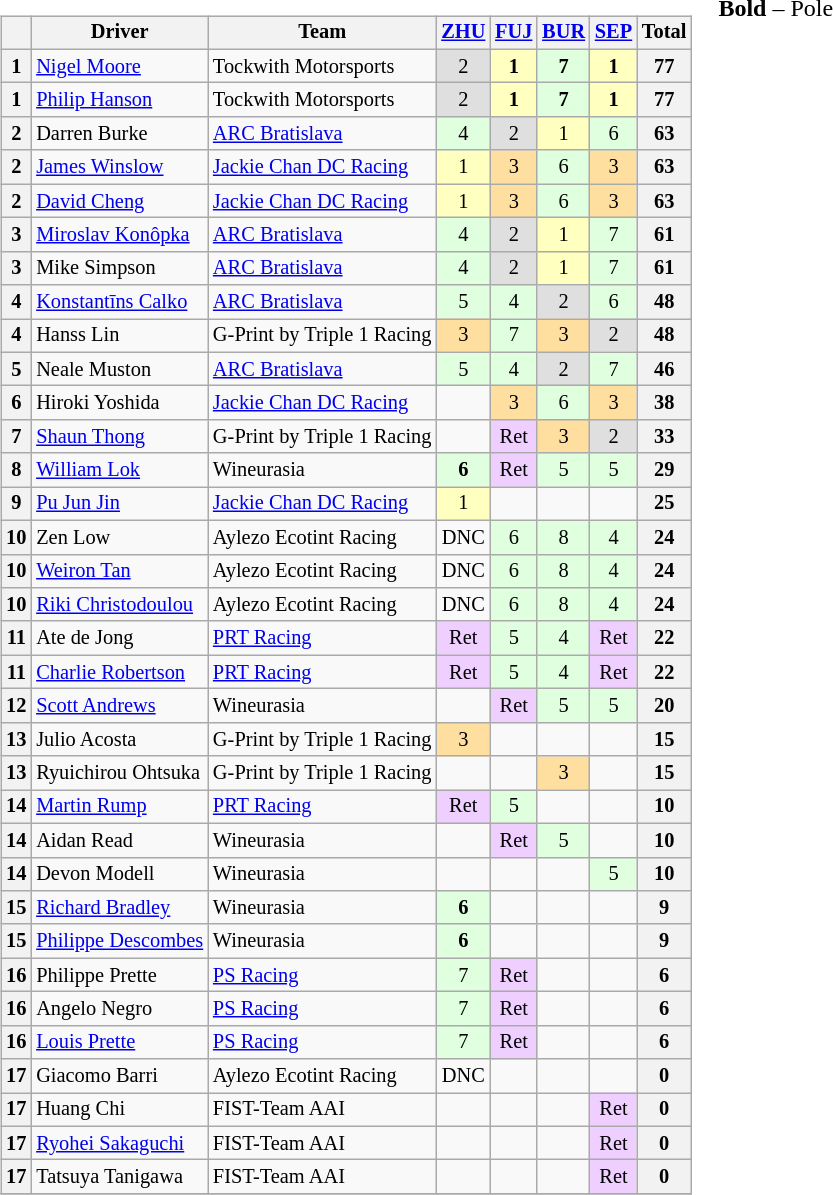<table>
<tr>
<td valign="top"><br><table class="wikitable" style="font-size: 85%; text-align:center;">
<tr>
<th></th>
<th>Driver</th>
<th>Team</th>
<th><a href='#'>ZHU</a><br></th>
<th><a href='#'>FUJ</a><br></th>
<th><a href='#'>BUR</a><br></th>
<th><a href='#'>SEP</a><br></th>
<th>Total</th>
</tr>
<tr>
<th>1</th>
<td align=left> <a href='#'>Nigel Moore</a></td>
<td align=left> Tockwith Motorsports</td>
<td style="background:#dfdfdf;">2</td>
<td style="background:#ffffbf;"><strong>1</strong></td>
<td style="background:#dfffdf;"><strong>7</strong></td>
<td style="background:#ffffbf;"><strong>1</strong></td>
<th>77</th>
</tr>
<tr>
<th>1</th>
<td align=left> <a href='#'>Philip Hanson</a></td>
<td align=left> Tockwith Motorsports</td>
<td style="background:#dfdfdf;">2</td>
<td style="background:#ffffbf;"><strong>1</strong></td>
<td style="background:#dfffdf;"><strong>7</strong></td>
<td style="background:#ffffbf;"><strong>1</strong></td>
<th>77</th>
</tr>
<tr>
<th>2</th>
<td align=left> Darren Burke</td>
<td align=left> <a href='#'>ARC Bratislava</a></td>
<td style="background:#dfffdf;">4</td>
<td style="background:#dfdfdf;">2</td>
<td style="background:#ffffbf;">1</td>
<td style="background:#dfffdf;">6</td>
<th>63</th>
</tr>
<tr>
<th>2</th>
<td align=left> <a href='#'>James Winslow</a></td>
<td align=left> <a href='#'>Jackie Chan DC Racing</a></td>
<td style="background:#ffffbf;">1</td>
<td style="background:#ffdf9f;">3</td>
<td style="background:#dfffdf;">6</td>
<td style="background:#ffdf9f;">3</td>
<th>63</th>
</tr>
<tr>
<th>2</th>
<td align=left> <a href='#'>David Cheng</a></td>
<td align=left> <a href='#'>Jackie Chan DC Racing</a></td>
<td style="background:#ffffbf;">1</td>
<td style="background:#ffdf9f;">3</td>
<td style="background:#dfffdf;">6</td>
<td style="background:#ffdf9f;">3</td>
<th>63</th>
</tr>
<tr>
<th>3</th>
<td align=left> <a href='#'>Miroslav Konôpka</a></td>
<td align=left> <a href='#'>ARC Bratislava</a></td>
<td style="background:#dfffdf;">4</td>
<td style="background:#dfdfdf;">2</td>
<td style="background:#ffffbf;">1</td>
<td style="background:#dfffdf;">7</td>
<th>61</th>
</tr>
<tr>
<th>3</th>
<td align=left> Mike Simpson</td>
<td align=left> <a href='#'>ARC Bratislava</a></td>
<td style="background:#dfffdf;">4</td>
<td style="background:#dfdfdf;">2</td>
<td style="background:#ffffbf;">1</td>
<td style="background:#dfffdf;">7</td>
<th>61</th>
</tr>
<tr>
<th>4</th>
<td align=left> <a href='#'>Konstantīns Calko</a></td>
<td align=left> <a href='#'>ARC Bratislava</a></td>
<td style="background:#dfffdf;">5</td>
<td style="background:#dfffdf;">4</td>
<td style="background:#dfdfdf;">2</td>
<td style="background:#dfffdf;">6</td>
<th>48</th>
</tr>
<tr>
<th>4</th>
<td align=left> Hanss Lin</td>
<td align=left> G-Print by Triple 1 Racing</td>
<td style="background:#ffdf9f;">3</td>
<td style="background:#dfffdf;">7</td>
<td style="background:#ffdf9f;">3</td>
<td style="background:#dfdfdf;">2</td>
<th>48</th>
</tr>
<tr>
<th>5</th>
<td align=left> Neale Muston</td>
<td align=left> <a href='#'>ARC Bratislava</a></td>
<td style="background:#dfffdf;">5</td>
<td style="background:#dfffdf;">4</td>
<td style="background:#dfdfdf;">2</td>
<td style="background:#dfffdf;">7</td>
<th>46</th>
</tr>
<tr>
<th>6</th>
<td align=left> Hiroki Yoshida</td>
<td align=left> <a href='#'>Jackie Chan DC Racing</a></td>
<td></td>
<td style="background:#ffdf9f;">3</td>
<td style="background:#dfffdf;">6</td>
<td style="background:#ffdf9f;">3</td>
<th>38</th>
</tr>
<tr>
<th>7</th>
<td align=left> <a href='#'>Shaun Thong</a></td>
<td align=left> G-Print by Triple 1 Racing</td>
<td></td>
<td style="background:#efcfff;">Ret</td>
<td style="background:#ffdf9f;">3</td>
<td style="background:#dfdfdf;">2</td>
<th>33</th>
</tr>
<tr>
<th>8</th>
<td align=left> <a href='#'>William Lok</a></td>
<td align=left> Wineurasia</td>
<td style="background:#dfffdf;"><strong>6</strong></td>
<td style="background:#efcfff;">Ret</td>
<td style="background:#dfffdf;">5</td>
<td style="background:#dfffdf;">5</td>
<th>29</th>
</tr>
<tr>
<th>9</th>
<td align=left> <a href='#'>Pu Jun Jin</a></td>
<td align=left> <a href='#'>Jackie Chan DC Racing</a></td>
<td style="background:#ffffbf;">1</td>
<td></td>
<td></td>
<td></td>
<th>25</th>
</tr>
<tr>
<th>10</th>
<td align=left> Zen Low</td>
<td align=left> Aylezo Ecotint Racing</td>
<td>DNC</td>
<td style="background:#dfffdf;">6</td>
<td style="background:#dfffdf;">8</td>
<td style="background:#dfffdf;">4</td>
<th>24</th>
</tr>
<tr>
<th>10</th>
<td align=left> <a href='#'>Weiron Tan</a></td>
<td align=left> Aylezo Ecotint Racing</td>
<td>DNC</td>
<td style="background:#dfffdf;">6</td>
<td style="background:#dfffdf;">8</td>
<td style="background:#dfffdf;">4</td>
<th>24</th>
</tr>
<tr>
<th>10</th>
<td align=left> <a href='#'>Riki Christodoulou</a></td>
<td align=left> Aylezo Ecotint Racing</td>
<td>DNC</td>
<td style="background:#dfffdf;">6</td>
<td style="background:#dfffdf;">8</td>
<td style="background:#dfffdf;">4</td>
<th>24</th>
</tr>
<tr>
<th>11</th>
<td align=left> Ate de Jong</td>
<td align=left> <a href='#'>PRT Racing</a></td>
<td style="background:#efcfff;">Ret</td>
<td style="background:#dfffdf;">5</td>
<td style="background:#dfffdf;">4</td>
<td style="background:#efcfff;">Ret</td>
<th>22</th>
</tr>
<tr>
<th>11</th>
<td align=left> <a href='#'>Charlie Robertson</a></td>
<td align=left> <a href='#'>PRT Racing</a></td>
<td style="background:#efcfff;">Ret</td>
<td style="background:#dfffdf;">5</td>
<td style="background:#dfffdf;">4</td>
<td style="background:#efcfff;">Ret</td>
<th>22</th>
</tr>
<tr>
<th>12</th>
<td align=left> <a href='#'>Scott Andrews</a></td>
<td align=left> Wineurasia</td>
<td></td>
<td style="background:#efcfff;">Ret</td>
<td style="background:#dfffdf;">5</td>
<td style="background:#dfffdf;">5</td>
<th>20</th>
</tr>
<tr>
<th>13</th>
<td align=left> Julio Acosta</td>
<td align=left> G-Print by Triple 1 Racing</td>
<td style="background:#ffdf9f;">3</td>
<td></td>
<td></td>
<td></td>
<th>15</th>
</tr>
<tr>
<th>13</th>
<td align=left> Ryuichirou Ohtsuka</td>
<td align=left> G-Print by Triple 1 Racing</td>
<td></td>
<td></td>
<td style="background:#ffdf9f;">3</td>
<td></td>
<th>15</th>
</tr>
<tr>
<th>14</th>
<td align=left> <a href='#'>Martin Rump</a></td>
<td align=left> <a href='#'>PRT Racing</a></td>
<td style="background:#efcfff;">Ret</td>
<td style="background:#dfffdf;">5</td>
<td></td>
<td></td>
<th>10</th>
</tr>
<tr>
<th>14</th>
<td align=left> Aidan Read</td>
<td align=left> Wineurasia</td>
<td></td>
<td style="background:#efcfff;">Ret</td>
<td style="background:#dfffdf;">5</td>
<td></td>
<th>10</th>
</tr>
<tr>
<th>14</th>
<td align=left> Devon Modell</td>
<td align=left> Wineurasia</td>
<td></td>
<td></td>
<td></td>
<td style="background:#dfffdf;">5</td>
<th>10</th>
</tr>
<tr>
<th>15</th>
<td align=left> <a href='#'>Richard Bradley</a></td>
<td align=left> Wineurasia</td>
<td style="background:#dfffdf;"><strong>6</strong></td>
<td></td>
<td></td>
<td></td>
<th>9</th>
</tr>
<tr>
<th>15</th>
<td align=left> <a href='#'>Philippe Descombes</a></td>
<td align=left> Wineurasia</td>
<td style="background:#dfffdf;"><strong>6</strong></td>
<td></td>
<td></td>
<td></td>
<th>9</th>
</tr>
<tr>
<th>16</th>
<td align=left> Philippe Prette</td>
<td align=left> <a href='#'>PS Racing</a></td>
<td style="background:#dfffdf;">7</td>
<td style="background:#efcfff;">Ret</td>
<td></td>
<td></td>
<th>6</th>
</tr>
<tr>
<th>16</th>
<td align=left> Angelo Negro</td>
<td align=left> <a href='#'>PS Racing</a></td>
<td style="background:#dfffdf;">7</td>
<td style="background:#efcfff;">Ret</td>
<td></td>
<td></td>
<th>6</th>
</tr>
<tr>
<th>16</th>
<td align=left> <a href='#'>Louis Prette</a></td>
<td align=left> <a href='#'>PS Racing</a></td>
<td style="background:#dfffdf;">7</td>
<td style="background:#efcfff;">Ret</td>
<td></td>
<td></td>
<th>6</th>
</tr>
<tr>
<th>17</th>
<td align=left> Giacomo Barri</td>
<td align=left> Aylezo Ecotint Racing</td>
<td>DNC</td>
<td></td>
<td></td>
<td></td>
<th>0</th>
</tr>
<tr>
<th>17</th>
<td align=left> Huang Chi</td>
<td align=left> FIST-Team AAI</td>
<td></td>
<td></td>
<td></td>
<td style="background:#efcfff;">Ret</td>
<th>0</th>
</tr>
<tr>
<th>17</th>
<td align=left> <a href='#'>Ryohei Sakaguchi</a></td>
<td align=left> FIST-Team AAI</td>
<td></td>
<td></td>
<td></td>
<td style="background:#efcfff;">Ret</td>
<th>0</th>
</tr>
<tr>
<th>17</th>
<td align=left> Tatsuya Tanigawa</td>
<td align=left> FIST-Team AAI</td>
<td></td>
<td></td>
<td></td>
<td style="background:#efcfff;">Ret</td>
<th>0</th>
</tr>
<tr>
</tr>
</table>
</td>
<td valign="top"><br>
<span><strong>Bold</strong> – Pole<br></span></td>
</tr>
</table>
